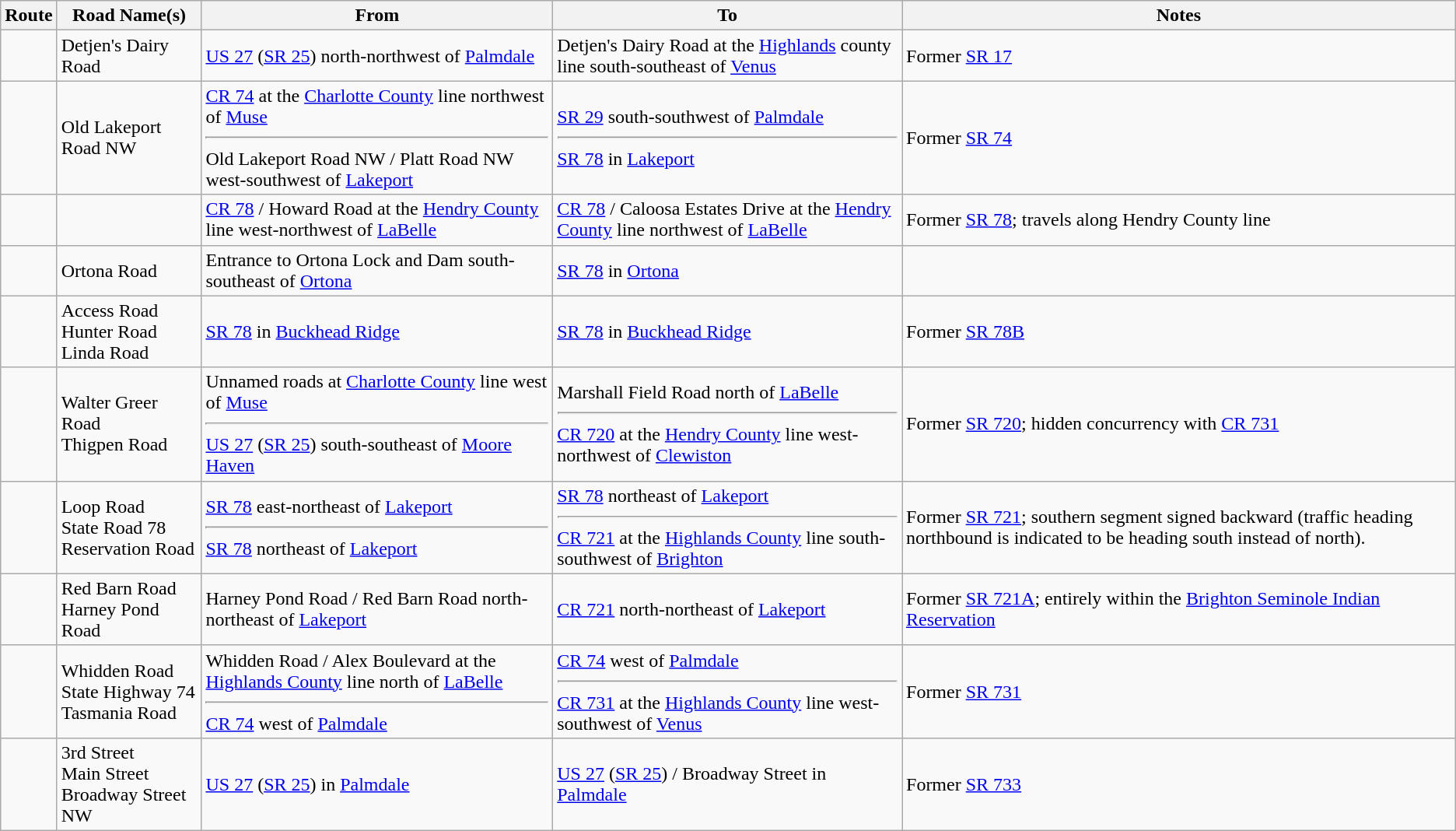<table class="wikitable">
<tr>
<th>Route</th>
<th>Road Name(s)</th>
<th>From</th>
<th>To</th>
<th>Notes</th>
</tr>
<tr>
<td></td>
<td>Detjen's Dairy Road</td>
<td><a href='#'>US 27</a> (<a href='#'>SR 25</a>) north-northwest of <a href='#'>Palmdale</a></td>
<td>Detjen's Dairy Road at the <a href='#'>Highlands</a> county line south-southeast of <a href='#'>Venus</a></td>
<td>Former <a href='#'>SR 17</a></td>
</tr>
<tr>
<td></td>
<td>Old Lakeport Road NW</td>
<td><a href='#'>CR 74</a> at the <a href='#'>Charlotte County</a> line northwest of <a href='#'>Muse</a><hr>Old Lakeport Road NW / Platt Road NW west-southwest of <a href='#'>Lakeport</a></td>
<td><a href='#'>SR 29</a> south-southwest of <a href='#'>Palmdale</a><hr><a href='#'>SR 78</a> in <a href='#'>Lakeport</a></td>
<td>Former <a href='#'>SR 74</a></td>
</tr>
<tr>
<td></td>
<td></td>
<td><a href='#'>CR 78</a> / Howard Road at the <a href='#'>Hendry County</a> line west-northwest of <a href='#'>LaBelle</a></td>
<td><a href='#'>CR 78</a> / Caloosa Estates Drive at the <a href='#'>Hendry County</a> line northwest of <a href='#'>LaBelle</a></td>
<td>Former <a href='#'>SR 78</a>; travels along Hendry County line</td>
</tr>
<tr>
<td></td>
<td>Ortona Road</td>
<td>Entrance to Ortona Lock and Dam south-southeast of <a href='#'>Ortona</a></td>
<td><a href='#'>SR 78</a> in <a href='#'>Ortona</a></td>
<td></td>
</tr>
<tr>
<td></td>
<td>Access Road<br>Hunter Road<br>Linda Road</td>
<td><a href='#'>SR 78</a> in <a href='#'>Buckhead Ridge</a></td>
<td><a href='#'>SR 78</a> in <a href='#'>Buckhead Ridge</a></td>
<td>Former <a href='#'>SR 78B</a></td>
</tr>
<tr>
<td></td>
<td>Walter Greer Road<br>Thigpen Road</td>
<td>Unnamed roads at <a href='#'>Charlotte County</a> line west of <a href='#'>Muse</a><hr><a href='#'>US 27</a> (<a href='#'>SR 25</a>) south-southeast of <a href='#'>Moore Haven</a></td>
<td>Marshall Field Road north of <a href='#'>LaBelle</a><hr><a href='#'>CR 720</a> at the <a href='#'>Hendry County</a> line west-northwest of <a href='#'>Clewiston</a></td>
<td>Former <a href='#'>SR 720</a>; hidden concurrency with <a href='#'>CR 731</a></td>
</tr>
<tr>
<td></td>
<td>Loop Road<br>State Road 78<br>Reservation Road</td>
<td><a href='#'>SR 78</a> east-northeast of <a href='#'>Lakeport</a><hr><a href='#'>SR 78</a> northeast of <a href='#'>Lakeport</a></td>
<td><a href='#'>SR 78</a> northeast of <a href='#'>Lakeport</a><hr><a href='#'>CR 721</a> at the <a href='#'>Highlands County</a> line south-southwest of <a href='#'>Brighton</a></td>
<td>Former <a href='#'>SR 721</a>; southern segment signed backward (traffic heading northbound is indicated to be heading south instead of north).</td>
</tr>
<tr>
<td></td>
<td>Red Barn Road<br>Harney Pond Road</td>
<td>Harney Pond Road / Red Barn Road north-northeast of <a href='#'>Lakeport</a></td>
<td><a href='#'>CR 721</a> north-northeast of <a href='#'>Lakeport</a></td>
<td>Former <a href='#'>SR 721A</a>; entirely within the <a href='#'>Brighton Seminole Indian Reservation</a></td>
</tr>
<tr>
<td></td>
<td>Whidden Road<br>State Highway 74<br>Tasmania Road</td>
<td>Whidden Road / Alex Boulevard at the <a href='#'>Highlands County</a> line north of <a href='#'>LaBelle</a><hr><a href='#'>CR 74</a> west of <a href='#'>Palmdale</a></td>
<td><a href='#'>CR 74</a> west of <a href='#'>Palmdale</a><hr><a href='#'>CR 731</a> at the <a href='#'>Highlands County</a> line west-southwest of <a href='#'>Venus</a></td>
<td>Former <a href='#'>SR 731</a></td>
</tr>
<tr>
<td></td>
<td>3rd Street<br>Main Street<br>Broadway Street NW</td>
<td><a href='#'>US 27</a> (<a href='#'>SR 25</a>) in <a href='#'>Palmdale</a></td>
<td><a href='#'>US 27</a> (<a href='#'>SR 25</a>) / Broadway Street in <a href='#'>Palmdale</a></td>
<td>Former <a href='#'>SR 733</a></td>
</tr>
</table>
